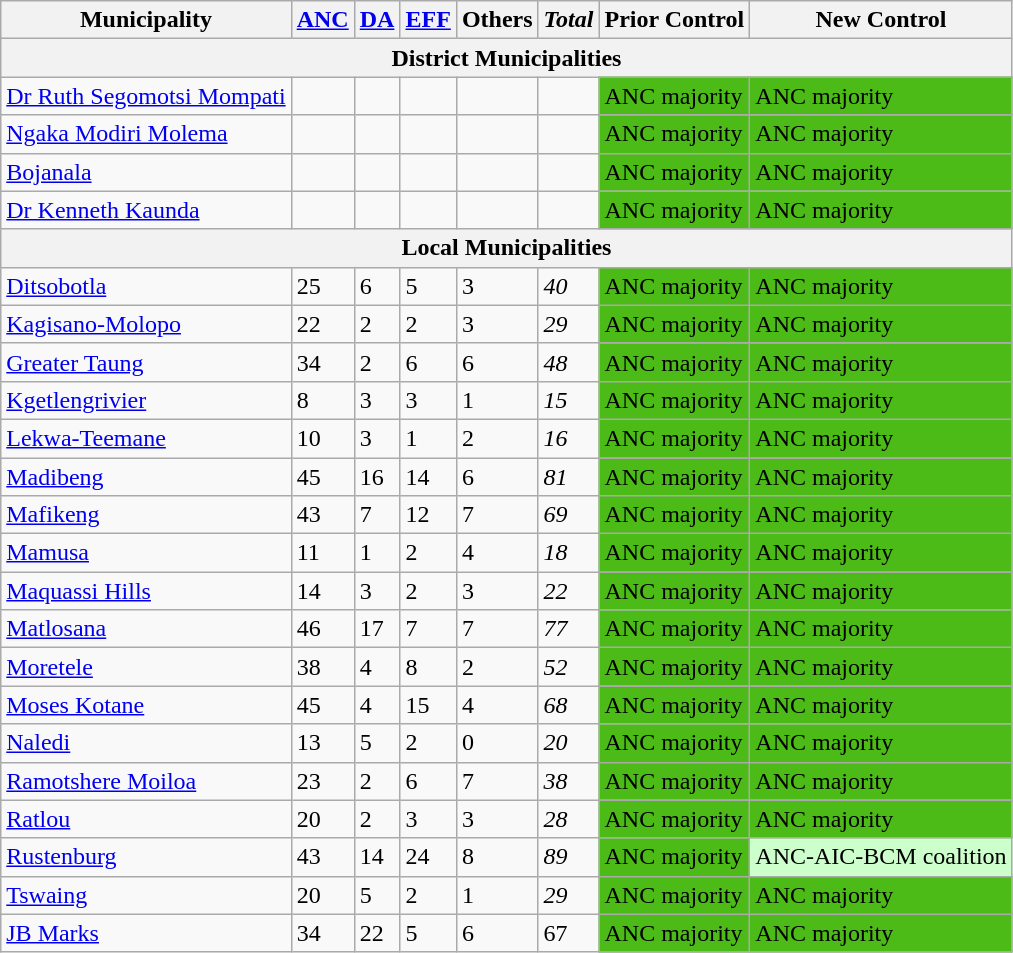<table class="wikitable">
<tr>
<th>Municipality</th>
<th><a href='#'>ANC</a></th>
<th><a href='#'>DA</a></th>
<th><a href='#'>EFF</a></th>
<th>Others</th>
<th><em>Total</em></th>
<th>Prior Control</th>
<th>New Control</th>
</tr>
<tr>
<th colspan="8">District Municipalities </th>
</tr>
<tr>
<td><a href='#'>Dr Ruth Segomotsi Mompati</a></td>
<td></td>
<td></td>
<td></td>
<td></td>
<td></td>
<td style="background:#4CBB17">ANC majority</td>
<td style="background:#4CBB17">ANC majority</td>
</tr>
<tr>
<td><a href='#'>Ngaka Modiri Molema</a></td>
<td></td>
<td></td>
<td></td>
<td></td>
<td></td>
<td style="background:#4CBB17">ANC majority</td>
<td style="background:#4CBB17">ANC majority</td>
</tr>
<tr>
<td><a href='#'>Bojanala</a></td>
<td></td>
<td></td>
<td></td>
<td></td>
<td></td>
<td style="background:#4CBB17">ANC majority</td>
<td style="background:#4CBB17">ANC majority</td>
</tr>
<tr>
<td><a href='#'>Dr Kenneth Kaunda</a></td>
<td></td>
<td></td>
<td></td>
<td></td>
<td></td>
<td style="background:#4CBB17">ANC majority</td>
<td style="background:#4CBB17">ANC majority</td>
</tr>
<tr>
<th colspan="8">Local Municipalities</th>
</tr>
<tr>
<td><a href='#'>Ditsobotla</a></td>
<td>25</td>
<td>6</td>
<td>5</td>
<td>3</td>
<td><em>40</em></td>
<td style="background:#4CBB17">ANC majority</td>
<td style="background:#4CBB17">ANC majority</td>
</tr>
<tr>
<td><a href='#'>Kagisano-Molopo</a></td>
<td>22</td>
<td>2</td>
<td>2</td>
<td>3</td>
<td><em>29</em></td>
<td style="background:#4CBB17">ANC majority</td>
<td style="background:#4CBB17">ANC majority</td>
</tr>
<tr>
<td><a href='#'>Greater Taung</a></td>
<td>34</td>
<td>2</td>
<td>6</td>
<td>6</td>
<td><em>48</em></td>
<td style="background:#4CBB17">ANC majority</td>
<td style="background:#4CBB17">ANC majority</td>
</tr>
<tr>
<td><a href='#'>Kgetlengrivier</a></td>
<td>8</td>
<td>3</td>
<td>3</td>
<td>1</td>
<td><em>15</em></td>
<td style="background:#4CBB17">ANC majority</td>
<td style="background:#4CBB17">ANC majority</td>
</tr>
<tr>
<td><a href='#'>Lekwa-Teemane</a></td>
<td>10</td>
<td>3</td>
<td>1</td>
<td>2</td>
<td><em>16</em></td>
<td style="background:#4CBB17">ANC majority</td>
<td style="background:#4CBB17">ANC majority</td>
</tr>
<tr>
<td><a href='#'>Madibeng</a></td>
<td>45</td>
<td>16</td>
<td>14</td>
<td>6</td>
<td><em>81</em></td>
<td style="background:#4CBB17">ANC majority</td>
<td style="background:#4CBB17">ANC majority</td>
</tr>
<tr>
<td><a href='#'>Mafikeng</a></td>
<td>43</td>
<td>7</td>
<td>12</td>
<td>7</td>
<td><em>69</em></td>
<td style="background:#4CBB17">ANC majority</td>
<td style="background:#4CBB17">ANC majority</td>
</tr>
<tr>
<td><a href='#'>Mamusa</a></td>
<td>11</td>
<td>1</td>
<td>2</td>
<td>4</td>
<td><em>18</em></td>
<td style="background:#4CBB17">ANC majority</td>
<td style="background:#4CBB17">ANC majority</td>
</tr>
<tr>
<td><a href='#'>Maquassi Hills</a></td>
<td>14</td>
<td>3</td>
<td>2</td>
<td>3</td>
<td><em>22</em></td>
<td style="background:#4CBB17">ANC majority</td>
<td style="background:#4CBB17">ANC majority</td>
</tr>
<tr>
<td><a href='#'>Matlosana</a></td>
<td>46</td>
<td>17</td>
<td>7</td>
<td>7</td>
<td><em>77</em></td>
<td style="background:#4CBB17">ANC majority</td>
<td style="background:#4CBB17">ANC majority</td>
</tr>
<tr>
<td><a href='#'>Moretele</a></td>
<td>38</td>
<td>4</td>
<td>8</td>
<td>2</td>
<td><em>52</em></td>
<td style="background:#4CBB17">ANC majority</td>
<td style="background:#4CBB17">ANC majority</td>
</tr>
<tr>
<td><a href='#'>Moses Kotane</a></td>
<td>45</td>
<td>4</td>
<td>15</td>
<td>4</td>
<td><em>68</em></td>
<td style="background:#4CBB17">ANC majority</td>
<td style="background:#4CBB17">ANC majority</td>
</tr>
<tr>
<td><a href='#'>Naledi</a></td>
<td>13</td>
<td>5</td>
<td>2</td>
<td>0</td>
<td><em>20</em></td>
<td style="background:#4CBB17">ANC majority</td>
<td style="background:#4CBB17">ANC majority</td>
</tr>
<tr>
<td><a href='#'>Ramotshere Moiloa</a></td>
<td>23</td>
<td>2</td>
<td>6</td>
<td>7</td>
<td><em>38</em></td>
<td style="background:#4CBB17">ANC majority</td>
<td style="background:#4CBB17">ANC majority</td>
</tr>
<tr>
<td><a href='#'>Ratlou</a></td>
<td>20</td>
<td>2</td>
<td>3</td>
<td>3</td>
<td><em>28</em></td>
<td style="background:#4CBB17">ANC majority</td>
<td style="background:#4CBB17">ANC majority</td>
</tr>
<tr>
<td><a href='#'>Rustenburg</a></td>
<td>43</td>
<td>14</td>
<td>24</td>
<td>8</td>
<td><em>89</em></td>
<td style="background:#4CBB17">ANC majority</td>
<td style="background:#cfc;">ANC-AIC-BCM coalition</td>
</tr>
<tr>
<td><a href='#'>Tswaing</a></td>
<td>20</td>
<td>5</td>
<td>2</td>
<td>1</td>
<td><em>29</em></td>
<td style="background:#4CBB17">ANC majority</td>
<td style="background:#4CBB17">ANC majority</td>
</tr>
<tr>
<td><a href='#'>JB Marks</a></td>
<td>34</td>
<td>22</td>
<td>5</td>
<td>6</td>
<td>67</td>
<td style="background:#4CBB17">ANC majority</td>
<td style="background:#4CBB17">ANC majority</td>
</tr>
</table>
